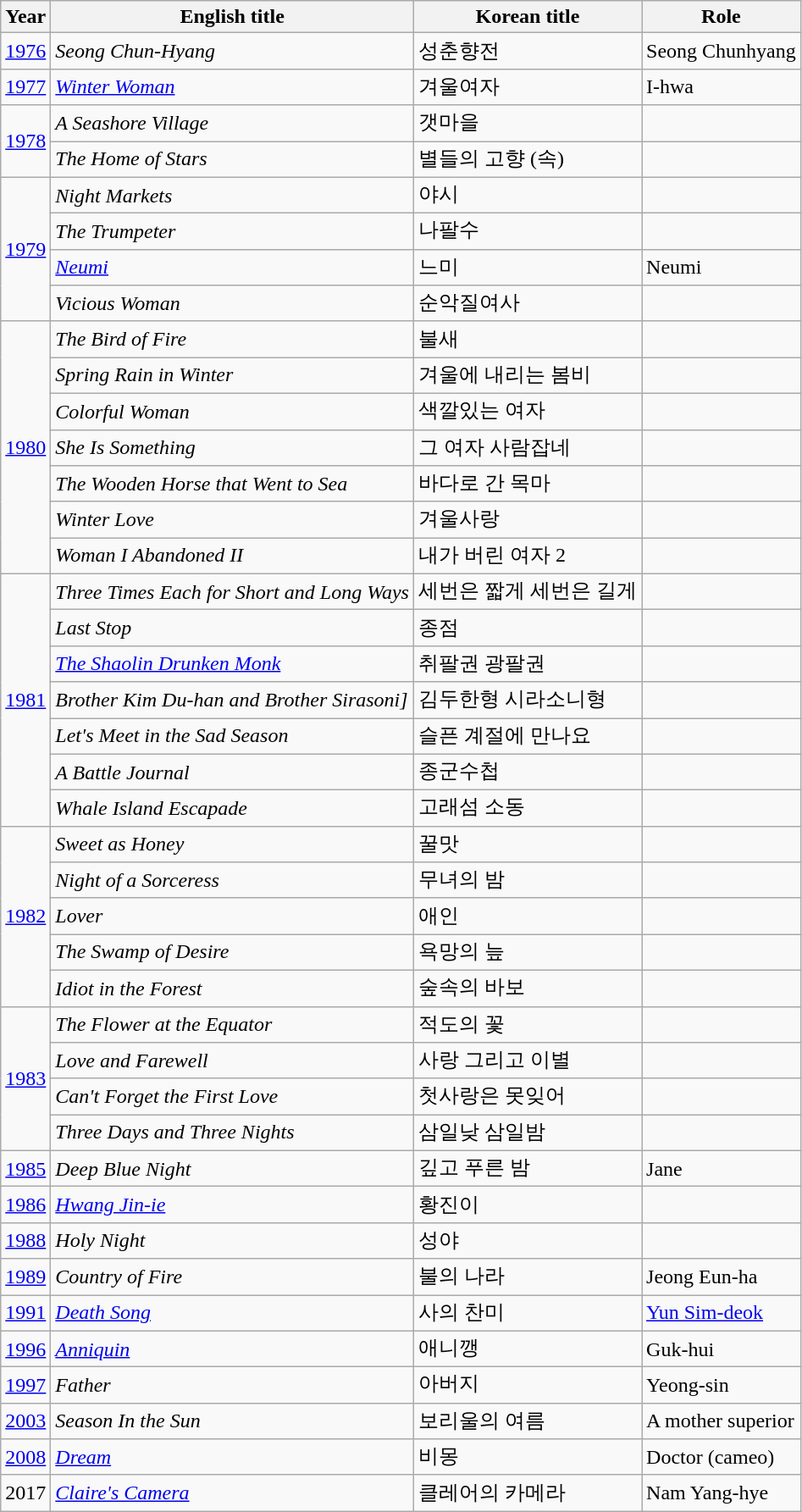<table class="wikitable sortable">
<tr>
<th>Year</th>
<th>English title</th>
<th>Korean title</th>
<th>Role</th>
</tr>
<tr>
<td><a href='#'>1976</a></td>
<td><em>Seong Chun-Hyang</em></td>
<td>성춘향전</td>
<td>Seong Chunhyang</td>
</tr>
<tr>
<td><a href='#'>1977</a></td>
<td><em><a href='#'>Winter Woman</a></em></td>
<td>겨울여자</td>
<td>I-hwa</td>
</tr>
<tr>
<td rowspan="2"><a href='#'>1978</a></td>
<td><em>A Seashore Village</em></td>
<td>갯마을</td>
<td></td>
</tr>
<tr>
<td><em>The Home of Stars</em></td>
<td>별들의 고향 (속)</td>
<td></td>
</tr>
<tr>
<td rowspan="4"><a href='#'>1979</a></td>
<td><em>Night Markets</em></td>
<td>야시</td>
<td></td>
</tr>
<tr>
<td><em>The Trumpeter</em></td>
<td>나팔수</td>
<td></td>
</tr>
<tr>
<td><em><a href='#'>Neumi</a></em></td>
<td>느미</td>
<td>Neumi</td>
</tr>
<tr>
<td><em>Vicious Woman</em></td>
<td>순악질여사</td>
<td></td>
</tr>
<tr>
<td rowspan="7"><a href='#'>1980</a></td>
<td><em>The Bird of Fire</em></td>
<td>불새</td>
<td></td>
</tr>
<tr>
<td><em>Spring Rain in Winter</em></td>
<td>겨울에 내리는 봄비</td>
<td></td>
</tr>
<tr>
<td><em>Colorful Woman</em></td>
<td>색깔있는 여자</td>
<td></td>
</tr>
<tr>
<td><em>She Is Something</em></td>
<td>그 여자 사람잡네</td>
<td></td>
</tr>
<tr>
<td><em>The Wooden Horse that Went to Sea</em></td>
<td>바다로 간 목마</td>
<td></td>
</tr>
<tr>
<td><em>Winter Love</em></td>
<td>겨울사랑</td>
<td></td>
</tr>
<tr>
<td><em>Woman I Abandoned II</em></td>
<td>내가 버린 여자 2</td>
<td></td>
</tr>
<tr>
<td rowspan="7"><a href='#'>1981</a></td>
<td><em>Three Times Each for Short and Long Ways</em></td>
<td>세번은 짧게 세번은 길게</td>
<td></td>
</tr>
<tr>
<td><em>Last Stop</em></td>
<td>종점</td>
<td></td>
</tr>
<tr>
<td><em><a href='#'>The Shaolin Drunken Monk</a></em></td>
<td>취팔권 광팔권</td>
<td></td>
</tr>
<tr>
<td><em>Brother Kim Du-han and Brother Sirasoni]</em></td>
<td>김두한형 시라소니형</td>
<td></td>
</tr>
<tr>
<td><em>Let's Meet in the Sad Season</em></td>
<td>슬픈 계절에 만나요</td>
<td></td>
</tr>
<tr>
<td><em>A Battle Journal</em></td>
<td>종군수첩</td>
<td></td>
</tr>
<tr>
<td><em>Whale Island Escapade</em></td>
<td>고래섬 소동</td>
<td></td>
</tr>
<tr>
<td rowspan="5"><a href='#'>1982</a></td>
<td><em>Sweet as Honey</em></td>
<td>꿀맛</td>
<td></td>
</tr>
<tr>
<td><em>Night of a Sorceress</em></td>
<td>무녀의 밤</td>
<td></td>
</tr>
<tr>
<td><em>Lover</em></td>
<td>애인</td>
<td></td>
</tr>
<tr>
<td><em>The Swamp of Desire</em></td>
<td>욕망의 늪</td>
<td></td>
</tr>
<tr>
<td><em>Idiot in the Forest</em></td>
<td>숲속의 바보</td>
<td></td>
</tr>
<tr>
<td rowspan="4"><a href='#'>1983</a></td>
<td><em>The Flower at the Equator</em></td>
<td>적도의 꽃</td>
<td></td>
</tr>
<tr>
<td><em>Love and Farewell</em></td>
<td>사랑 그리고 이별</td>
<td></td>
</tr>
<tr>
<td><em>Can't Forget the First Love</em></td>
<td>첫사랑은 못잊어</td>
<td></td>
</tr>
<tr>
<td><em>Three Days and Three Nights</em></td>
<td>삼일낮 삼일밤</td>
<td></td>
</tr>
<tr>
<td><a href='#'>1985</a></td>
<td><em>Deep Blue Night</em></td>
<td>깊고 푸른 밤</td>
<td>Jane</td>
</tr>
<tr>
<td><a href='#'>1986</a></td>
<td><em><a href='#'>Hwang Jin-ie</a></em></td>
<td>황진이</td>
<td></td>
</tr>
<tr>
<td><a href='#'>1988</a></td>
<td><em>Holy Night</em></td>
<td>성야</td>
<td></td>
</tr>
<tr>
<td><a href='#'>1989</a></td>
<td><em>Country of Fire</em></td>
<td>불의 나라</td>
<td>Jeong Eun-ha</td>
</tr>
<tr>
<td><a href='#'>1991</a></td>
<td><em><a href='#'>Death Song</a></em></td>
<td>사의 찬미</td>
<td><a href='#'>Yun Sim-deok</a></td>
</tr>
<tr>
<td><a href='#'>1996</a></td>
<td><em><a href='#'>Anniquin</a></em></td>
<td>애니깽</td>
<td>Guk-hui</td>
</tr>
<tr>
<td><a href='#'>1997</a></td>
<td><em>Father</em></td>
<td>아버지</td>
<td>Yeong-sin</td>
</tr>
<tr>
<td><a href='#'>2003</a></td>
<td><em>Season In the Sun</em></td>
<td>보리울의 여름</td>
<td>A mother superior</td>
</tr>
<tr>
<td><a href='#'>2008</a></td>
<td><em><a href='#'>Dream</a></em></td>
<td>비몽</td>
<td>Doctor (cameo)</td>
</tr>
<tr>
<td>2017</td>
<td><em><a href='#'>Claire's Camera</a></em></td>
<td>클레어의 카메라</td>
<td>Nam Yang-hye</td>
</tr>
</table>
